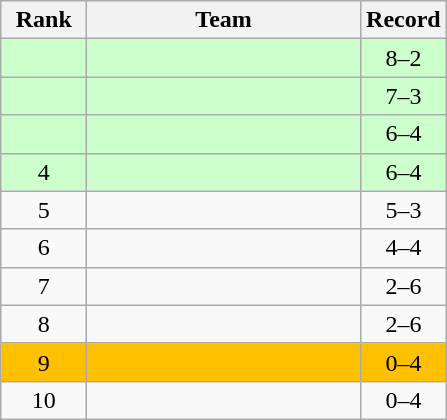<table class="wikitable" style="text-align: center">
<tr>
<th width=50>Rank</th>
<th width=175>Team</th>
<th width=50>Record</th>
</tr>
<tr bgcolor=ccffcc>
<td></td>
<td align=left></td>
<td>8–2</td>
</tr>
<tr bgcolor=ccffcc>
<td></td>
<td align=left></td>
<td>7–3</td>
</tr>
<tr bgcolor=ccffcc>
<td></td>
<td align=left></td>
<td>6–4</td>
</tr>
<tr bgcolor=ccffcc>
<td>4</td>
<td align=left></td>
<td>6–4</td>
</tr>
<tr>
<td>5</td>
<td align=left></td>
<td>5–3</td>
</tr>
<tr>
<td>6</td>
<td align=left></td>
<td>4–4</td>
</tr>
<tr>
<td>7</td>
<td align=left></td>
<td>2–6</td>
</tr>
<tr>
<td>8</td>
<td align=left></td>
<td>2–6</td>
</tr>
<tr bgcolor=ffc;>
<td>9</td>
<td align=left></td>
<td>0–4</td>
</tr>
<tr>
<td>10</td>
<td align=left></td>
<td>0–4</td>
</tr>
</table>
